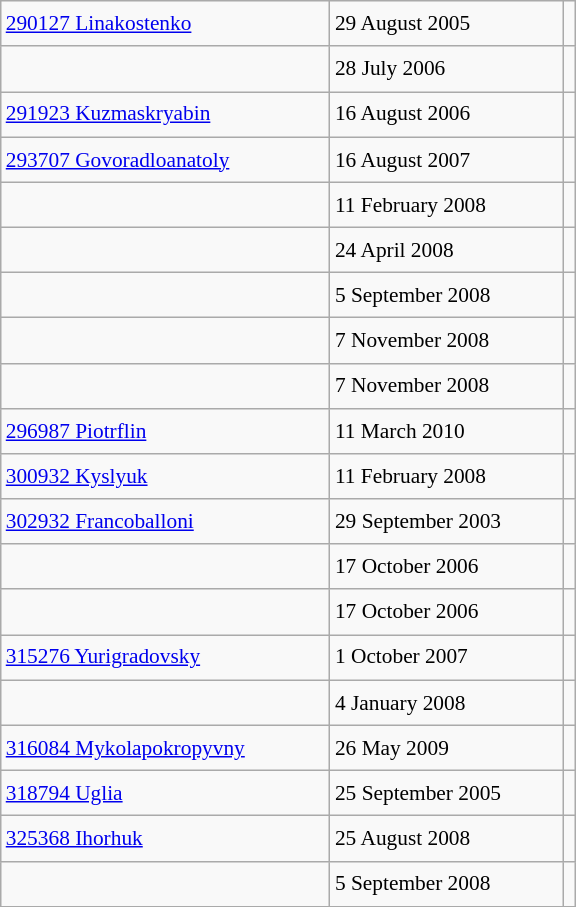<table class="wikitable" style="font-size: 89%; float: left; width: 27em; margin-right: 1em; line-height: 1.65em !important; height: 540px">
<tr>
<td><a href='#'>290127 Linakostenko</a></td>
<td>29 August 2005</td>
<td></td>
</tr>
<tr>
<td></td>
<td>28 July 2006</td>
<td></td>
</tr>
<tr>
<td><a href='#'>291923 Kuzmaskryabin</a></td>
<td>16 August 2006</td>
<td></td>
</tr>
<tr>
<td><a href='#'>293707 Govoradloanatoly</a></td>
<td>16 August 2007</td>
<td></td>
</tr>
<tr>
<td></td>
<td>11 February 2008</td>
<td></td>
</tr>
<tr>
<td></td>
<td>24 April 2008</td>
<td></td>
</tr>
<tr>
<td></td>
<td>5 September 2008</td>
<td></td>
</tr>
<tr>
<td></td>
<td>7 November 2008</td>
<td></td>
</tr>
<tr>
<td></td>
<td>7 November 2008</td>
<td></td>
</tr>
<tr>
<td><a href='#'>296987 Piotrflin</a></td>
<td>11 March 2010</td>
<td></td>
</tr>
<tr>
<td><a href='#'>300932 Kyslyuk</a></td>
<td>11 February 2008</td>
<td></td>
</tr>
<tr>
<td><a href='#'>302932 Francoballoni</a></td>
<td>29 September 2003</td>
<td></td>
</tr>
<tr>
<td></td>
<td>17 October 2006</td>
<td></td>
</tr>
<tr>
<td></td>
<td>17 October 2006</td>
<td></td>
</tr>
<tr>
<td><a href='#'>315276 Yurigradovsky</a></td>
<td>1 October 2007</td>
<td></td>
</tr>
<tr>
<td></td>
<td>4 January 2008</td>
<td></td>
</tr>
<tr>
<td><a href='#'>316084 Mykolapokropyvny</a></td>
<td>26 May 2009</td>
<td></td>
</tr>
<tr>
<td><a href='#'>318794 Uglia</a></td>
<td>25 September 2005</td>
<td></td>
</tr>
<tr>
<td><a href='#'>325368 Ihorhuk</a></td>
<td>25 August 2008</td>
<td></td>
</tr>
<tr>
<td></td>
<td>5 September 2008</td>
<td></td>
</tr>
</table>
